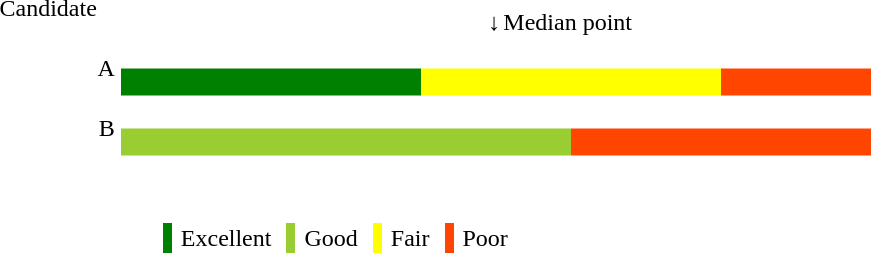<table>
<tr>
<td align="right">Candidate   </td>
<td><br><table cellspacing="0" border="0" width="500" cellpadding="0">
<tr>
<td width="49%"> </td>
<td width="2%">↓</td>
<td width="49%">Median point</td>
</tr>
</table>
</td>
</tr>
<tr>
<td align="right">A</td>
<td><br><table cellspacing="0" border="0" width="500" cellpadding="0">
<tr>
<td width="40%" bgcolor="green"> </td>
<td width="40%" bgcolor="yellow"></td>
<td width="20%" bgcolor="orangered"></td>
</tr>
</table>
</td>
</tr>
<tr>
<td align="right">B</td>
<td><br><table cellspacing="0" border="0" width="500" cellpadding="0">
<tr>
<td width="60%" bgcolor="yellowgreen"> </td>
<td width="40%" bgcolor="orangered"></td>
</tr>
</table>
</td>
</tr>
<tr>
<td> </td>
<td> </td>
</tr>
<tr>
<td> </td>
<td><br><table cellspacing="1" border="0" cellpadding="1">
<tr>
<td>      </td>
<td bgcolor="green"> </td>
<td> Excellent  </td>
<td bgcolor="YellowGreen"> </td>
<td> Good  </td>
<td bgcolor="Yellow"> </td>
<td> Fair  </td>
<td bgcolor="Orangered"> </td>
<td> Poor  </td>
</tr>
</table>
</td>
</tr>
</table>
